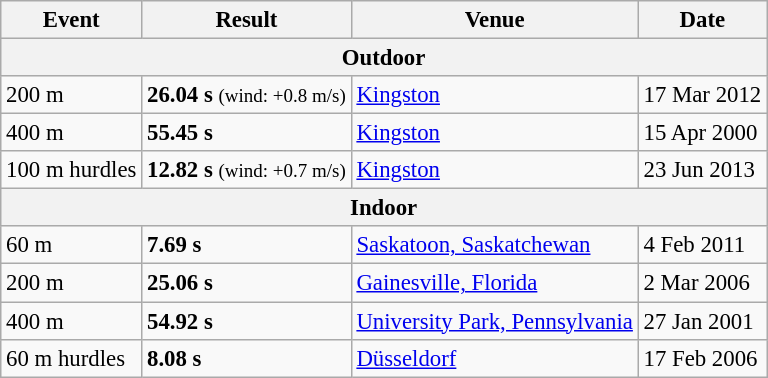<table class="wikitable" style="border-collapse: collapse; font-size: 95%;">
<tr>
<th>Event</th>
<th>Result</th>
<th>Venue</th>
<th>Date</th>
</tr>
<tr>
<th colspan="4">Outdoor</th>
</tr>
<tr>
<td>200 m</td>
<td><strong>26.04 s</strong> <small>(wind: +0.8 m/s)</small></td>
<td> <a href='#'>Kingston</a></td>
<td>17 Mar 2012</td>
</tr>
<tr>
<td>400 m</td>
<td><strong>55.45 s</strong></td>
<td> <a href='#'>Kingston</a></td>
<td>15 Apr 2000</td>
</tr>
<tr>
<td>100 m hurdles</td>
<td><strong>12.82 s</strong> <small>(wind: +0.7 m/s)</small></td>
<td> <a href='#'>Kingston</a></td>
<td>23 Jun 2013</td>
</tr>
<tr>
<th colspan="4">Indoor</th>
</tr>
<tr>
<td>60 m</td>
<td><strong>7.69 s</strong></td>
<td> <a href='#'>Saskatoon, Saskatchewan</a></td>
<td>4 Feb 2011</td>
</tr>
<tr>
<td>200 m</td>
<td><strong>25.06 s</strong></td>
<td> <a href='#'>Gainesville, Florida</a></td>
<td>2 Mar 2006</td>
</tr>
<tr>
<td>400 m</td>
<td><strong>54.92 s</strong></td>
<td> <a href='#'>University Park, Pennsylvania</a></td>
<td>27 Jan 2001</td>
</tr>
<tr>
<td>60 m hurdles</td>
<td><strong>8.08 s</strong></td>
<td> <a href='#'>Düsseldorf</a></td>
<td>17 Feb 2006</td>
</tr>
</table>
